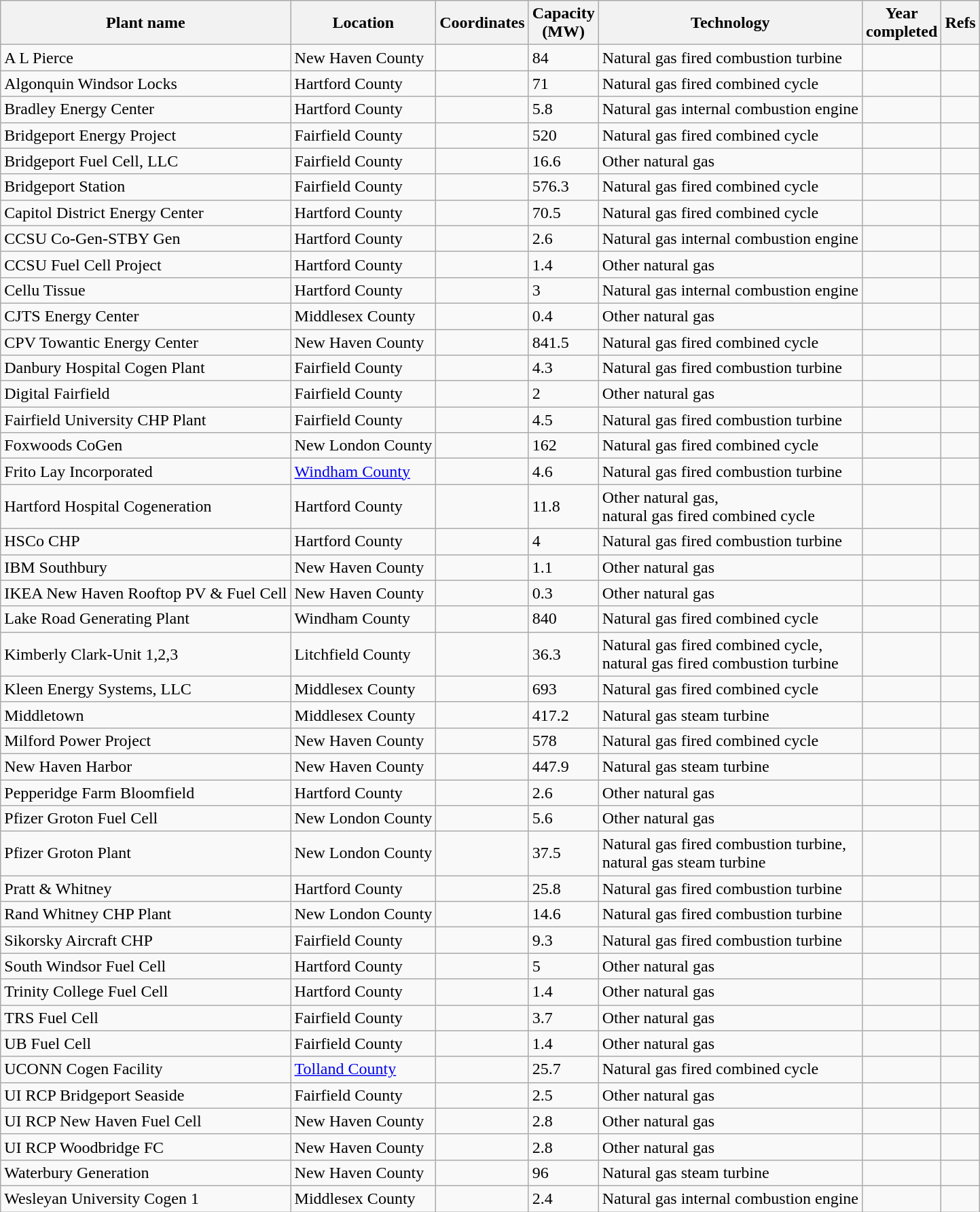<table class="wikitable sortable">
<tr>
<th>Plant name</th>
<th>Location</th>
<th>Coordinates</th>
<th>Capacity<br>(MW)</th>
<th>Technology</th>
<th>Year<br>completed</th>
<th>Refs</th>
</tr>
<tr>
<td>A L Pierce</td>
<td>New Haven County</td>
<td></td>
<td>84</td>
<td>Natural gas fired combustion turbine</td>
<td></td>
<td></td>
</tr>
<tr>
<td>Algonquin Windsor Locks</td>
<td>Hartford County</td>
<td></td>
<td>71</td>
<td>Natural gas fired combined cycle</td>
<td></td>
<td></td>
</tr>
<tr>
<td>Bradley Energy Center</td>
<td>Hartford County</td>
<td></td>
<td>5.8</td>
<td>Natural gas internal combustion engine</td>
<td></td>
<td></td>
</tr>
<tr>
<td>Bridgeport Energy Project</td>
<td>Fairfield County</td>
<td></td>
<td>520</td>
<td>Natural gas fired combined cycle</td>
<td></td>
<td></td>
</tr>
<tr>
<td>Bridgeport Fuel Cell, LLC</td>
<td>Fairfield County</td>
<td></td>
<td>16.6</td>
<td>Other natural gas</td>
<td></td>
<td></td>
</tr>
<tr>
<td>Bridgeport Station</td>
<td>Fairfield County</td>
<td></td>
<td>576.3</td>
<td>Natural gas fired combined cycle</td>
<td></td>
<td></td>
</tr>
<tr>
<td>Capitol District Energy Center</td>
<td>Hartford County</td>
<td></td>
<td>70.5</td>
<td>Natural gas fired combined cycle</td>
<td></td>
<td></td>
</tr>
<tr>
<td>CCSU Co-Gen-STBY Gen</td>
<td>Hartford County</td>
<td></td>
<td>2.6</td>
<td>Natural gas internal combustion engine</td>
<td></td>
<td></td>
</tr>
<tr>
<td>CCSU Fuel Cell Project</td>
<td>Hartford County</td>
<td></td>
<td>1.4</td>
<td>Other natural gas</td>
<td></td>
<td></td>
</tr>
<tr>
<td>Cellu Tissue</td>
<td>Hartford County</td>
<td></td>
<td>3</td>
<td>Natural gas internal combustion engine</td>
<td></td>
<td></td>
</tr>
<tr>
<td>CJTS Energy Center</td>
<td>Middlesex County</td>
<td></td>
<td>0.4</td>
<td>Other natural gas</td>
<td></td>
<td></td>
</tr>
<tr>
<td>CPV Towantic Energy Center</td>
<td>New Haven County</td>
<td></td>
<td>841.5</td>
<td>Natural gas fired combined cycle</td>
<td></td>
<td></td>
</tr>
<tr>
<td>Danbury Hospital Cogen Plant</td>
<td>Fairfield County</td>
<td></td>
<td>4.3</td>
<td>Natural gas fired combustion turbine</td>
<td></td>
<td></td>
</tr>
<tr>
<td>Digital Fairfield</td>
<td>Fairfield County</td>
<td></td>
<td>2</td>
<td>Other natural gas</td>
<td></td>
<td></td>
</tr>
<tr>
<td>Fairfield University CHP Plant</td>
<td>Fairfield County</td>
<td></td>
<td>4.5</td>
<td>Natural gas fired combustion turbine</td>
<td></td>
<td></td>
</tr>
<tr>
<td>Foxwoods CoGen</td>
<td>New London County</td>
<td></td>
<td>162</td>
<td>Natural gas fired combined cycle</td>
<td></td>
<td></td>
</tr>
<tr>
<td>Frito Lay Incorporated</td>
<td><a href='#'>Windham County</a></td>
<td></td>
<td>4.6</td>
<td>Natural gas fired combustion turbine</td>
<td></td>
<td></td>
</tr>
<tr>
<td>Hartford Hospital Cogeneration</td>
<td>Hartford County</td>
<td></td>
<td>11.8</td>
<td>Other natural gas,<br>natural gas fired combined cycle</td>
<td></td>
<td></td>
</tr>
<tr>
<td>HSCo CHP</td>
<td>Hartford County</td>
<td></td>
<td>4</td>
<td>Natural gas fired combustion turbine</td>
<td></td>
<td></td>
</tr>
<tr>
<td>IBM Southbury</td>
<td>New Haven County</td>
<td></td>
<td>1.1</td>
<td>Other natural gas</td>
<td></td>
<td></td>
</tr>
<tr>
<td>IKEA New Haven Rooftop PV & Fuel Cell</td>
<td>New Haven County</td>
<td></td>
<td>0.3</td>
<td>Other natural gas</td>
<td></td>
<td></td>
</tr>
<tr>
<td>Lake Road Generating Plant</td>
<td>Windham County</td>
<td></td>
<td>840</td>
<td>Natural gas fired combined cycle</td>
<td></td>
<td></td>
</tr>
<tr>
<td>Kimberly Clark-Unit 1,2,3</td>
<td>Litchfield County</td>
<td></td>
<td>36.3</td>
<td>Natural gas fired combined cycle,<br>natural gas fired combustion turbine</td>
<td></td>
<td></td>
</tr>
<tr>
<td>Kleen Energy Systems, LLC</td>
<td>Middlesex County</td>
<td></td>
<td>693</td>
<td>Natural gas fired combined cycle</td>
<td></td>
<td></td>
</tr>
<tr>
<td>Middletown</td>
<td>Middlesex County</td>
<td></td>
<td>417.2</td>
<td>Natural gas steam turbine</td>
<td></td>
<td></td>
</tr>
<tr>
<td>Milford Power Project</td>
<td>New Haven County</td>
<td></td>
<td>578</td>
<td>Natural gas fired combined cycle</td>
<td></td>
<td></td>
</tr>
<tr>
<td>New Haven Harbor</td>
<td>New Haven County</td>
<td></td>
<td>447.9</td>
<td>Natural gas steam turbine</td>
<td></td>
<td></td>
</tr>
<tr>
<td>Pepperidge Farm Bloomfield</td>
<td>Hartford County</td>
<td></td>
<td>2.6</td>
<td>Other natural gas</td>
<td></td>
<td></td>
</tr>
<tr>
<td>Pfizer Groton Fuel Cell</td>
<td>New London County</td>
<td></td>
<td>5.6</td>
<td>Other natural gas</td>
<td></td>
<td></td>
</tr>
<tr>
<td>Pfizer Groton Plant</td>
<td>New London County</td>
<td></td>
<td>37.5</td>
<td>Natural gas fired combustion turbine,<br>natural gas steam turbine</td>
<td></td>
<td></td>
</tr>
<tr>
<td>Pratt & Whitney</td>
<td>Hartford County</td>
<td></td>
<td>25.8</td>
<td>Natural gas fired combustion turbine</td>
<td></td>
<td></td>
</tr>
<tr>
<td>Rand Whitney CHP Plant</td>
<td>New London County</td>
<td></td>
<td>14.6</td>
<td>Natural gas fired combustion turbine</td>
<td></td>
<td></td>
</tr>
<tr>
<td>Sikorsky Aircraft CHP</td>
<td>Fairfield County</td>
<td></td>
<td>9.3</td>
<td>Natural gas fired combustion turbine</td>
<td></td>
<td></td>
</tr>
<tr>
<td>South Windsor Fuel Cell</td>
<td>Hartford County</td>
<td></td>
<td>5</td>
<td>Other natural gas</td>
<td></td>
<td></td>
</tr>
<tr>
<td>Trinity College Fuel Cell</td>
<td>Hartford County</td>
<td></td>
<td>1.4</td>
<td>Other natural gas</td>
<td></td>
<td></td>
</tr>
<tr>
<td>TRS Fuel Cell</td>
<td>Fairfield County</td>
<td></td>
<td>3.7</td>
<td>Other natural gas</td>
<td></td>
<td></td>
</tr>
<tr>
<td>UB Fuel Cell</td>
<td>Fairfield County</td>
<td></td>
<td>1.4</td>
<td>Other natural gas</td>
<td></td>
<td></td>
</tr>
<tr>
<td>UCONN Cogen Facility</td>
<td><a href='#'>Tolland County</a></td>
<td></td>
<td>25.7</td>
<td>Natural gas fired combined cycle</td>
<td></td>
<td></td>
</tr>
<tr>
<td>UI RCP Bridgeport Seaside</td>
<td>Fairfield County</td>
<td></td>
<td>2.5</td>
<td>Other natural gas</td>
<td></td>
<td></td>
</tr>
<tr>
<td>UI RCP New Haven Fuel Cell</td>
<td>New Haven County</td>
<td></td>
<td>2.8</td>
<td>Other natural gas</td>
<td></td>
<td></td>
</tr>
<tr>
<td>UI RCP Woodbridge FC</td>
<td>New Haven County</td>
<td></td>
<td>2.8</td>
<td>Other natural gas</td>
<td></td>
<td></td>
</tr>
<tr>
<td>Waterbury Generation</td>
<td>New Haven County</td>
<td></td>
<td>96</td>
<td>Natural gas steam turbine</td>
<td></td>
<td></td>
</tr>
<tr>
<td>Wesleyan University Cogen 1</td>
<td>Middlesex County</td>
<td></td>
<td>2.4</td>
<td>Natural gas internal combustion engine</td>
<td></td>
<td></td>
</tr>
</table>
